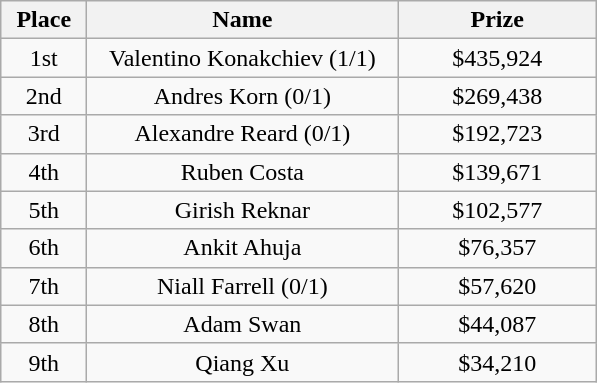<table class="wikitable">
<tr>
<th width="50">Place</th>
<th width="200">Name</th>
<th width="125">Prize</th>
</tr>
<tr>
<td align = "center">1st</td>
<td align = "center"> Valentino Konakchiev (1/1)</td>
<td align = "center">$435,924</td>
</tr>
<tr>
<td align = "center">2nd</td>
<td align = "center"> Andres Korn (0/1)</td>
<td align = "center">$269,438</td>
</tr>
<tr>
<td align = "center">3rd</td>
<td align = "center"> Alexandre Reard (0/1)</td>
<td align = "center">$192,723</td>
</tr>
<tr>
<td align = "center">4th</td>
<td align = "center"> Ruben Costa</td>
<td align = "center">$139,671</td>
</tr>
<tr>
<td align = "center">5th</td>
<td align = "center"> Girish Reknar</td>
<td align = "center">$102,577</td>
</tr>
<tr>
<td align = "center">6th</td>
<td align = "center"> Ankit Ahuja</td>
<td align = "center">$76,357</td>
</tr>
<tr>
<td align = "center">7th</td>
<td align = "center"> Niall Farrell (0/1)</td>
<td align = "center">$57,620</td>
</tr>
<tr>
<td align = "center">8th</td>
<td align = "center"> Adam Swan</td>
<td align = "center">$44,087</td>
</tr>
<tr>
<td align = "center">9th</td>
<td align = "center"> Qiang Xu</td>
<td align = "center">$34,210</td>
</tr>
</table>
